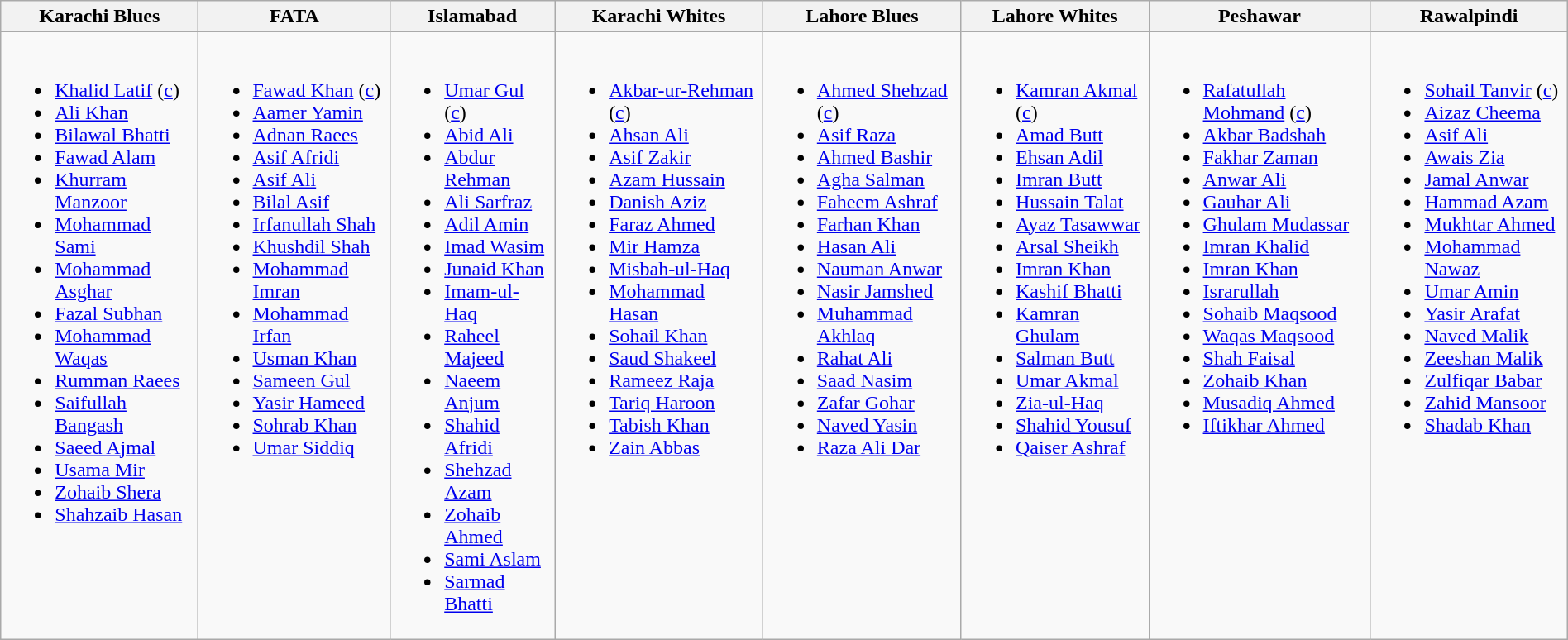<table class="wikitable" style="text-align:left; margin:auto">
<tr>
<th style="width=20%;">Karachi Blues</th>
<th style="width=20%;">FATA</th>
<th style="width=20%;">Islamabad</th>
<th style="width=20%;">Karachi Whites</th>
<th style="width=20%;">Lahore Blues</th>
<th style="width=20%;">Lahore Whites</th>
<th style="width=20%;">Peshawar</th>
<th style="width=20%;">Rawalpindi</th>
</tr>
<tr style="vertical-align:top">
<td><br><ul><li><a href='#'>Khalid Latif</a> (<a href='#'>c</a>)</li><li><a href='#'>Ali Khan</a></li><li><a href='#'>Bilawal Bhatti</a></li><li><a href='#'>Fawad Alam</a></li><li><a href='#'>Khurram Manzoor</a></li><li><a href='#'>Mohammad Sami</a></li><li><a href='#'>Mohammad Asghar</a></li><li><a href='#'>Fazal Subhan</a></li><li><a href='#'>Mohammad Waqas</a></li><li><a href='#'>Rumman Raees</a></li><li><a href='#'>Saifullah Bangash</a></li><li><a href='#'>Saeed Ajmal</a></li><li><a href='#'>Usama Mir</a></li><li><a href='#'>Zohaib Shera</a></li><li><a href='#'>Shahzaib Hasan</a></li></ul></td>
<td><br><ul><li><a href='#'>Fawad Khan</a> (<a href='#'>c</a>)</li><li><a href='#'>Aamer Yamin</a></li><li><a href='#'>Adnan Raees</a></li><li><a href='#'>Asif Afridi</a></li><li><a href='#'>Asif Ali</a></li><li><a href='#'>Bilal Asif</a></li><li><a href='#'>Irfanullah Shah</a></li><li><a href='#'>Khushdil Shah</a></li><li><a href='#'>Mohammad Imran</a></li><li><a href='#'>Mohammad Irfan</a></li><li><a href='#'>Usman Khan</a></li><li><a href='#'>Sameen Gul</a></li><li><a href='#'>Yasir Hameed</a></li><li><a href='#'>Sohrab Khan</a></li><li><a href='#'>Umar Siddiq</a></li></ul></td>
<td><br><ul><li><a href='#'>Umar Gul</a> (<a href='#'>c</a>)</li><li><a href='#'>Abid Ali</a></li><li><a href='#'>Abdur Rehman</a></li><li><a href='#'>Ali Sarfraz</a></li><li><a href='#'>Adil Amin</a></li><li><a href='#'>Imad Wasim</a></li><li><a href='#'>Junaid Khan</a></li><li><a href='#'>Imam-ul-Haq</a></li><li><a href='#'>Raheel Majeed</a></li><li><a href='#'>Naeem Anjum</a></li><li><a href='#'>Shahid Afridi</a></li><li><a href='#'>Shehzad Azam</a></li><li><a href='#'>Zohaib Ahmed</a></li><li><a href='#'>Sami Aslam</a></li><li><a href='#'>Sarmad Bhatti</a></li></ul></td>
<td><br><ul><li><a href='#'>Akbar-ur-Rehman</a> (<a href='#'>c</a>)</li><li><a href='#'>Ahsan Ali</a></li><li><a href='#'>Asif Zakir</a></li><li><a href='#'>Azam Hussain</a></li><li><a href='#'>Danish Aziz</a></li><li><a href='#'>Faraz Ahmed</a></li><li><a href='#'>Mir Hamza</a></li><li><a href='#'>Misbah-ul-Haq</a></li><li><a href='#'>Mohammad Hasan</a></li><li><a href='#'>Sohail Khan</a></li><li><a href='#'>Saud Shakeel</a></li><li><a href='#'>Rameez Raja</a></li><li><a href='#'>Tariq Haroon</a></li><li><a href='#'>Tabish Khan</a></li><li><a href='#'>Zain Abbas</a></li></ul></td>
<td><br><ul><li><a href='#'>Ahmed Shehzad</a> (<a href='#'>c</a>)</li><li><a href='#'>Asif Raza</a></li><li><a href='#'>Ahmed Bashir</a></li><li><a href='#'>Agha Salman</a></li><li><a href='#'>Faheem Ashraf</a></li><li><a href='#'>Farhan Khan</a></li><li><a href='#'>Hasan Ali</a></li><li><a href='#'>Nauman Anwar</a></li><li><a href='#'>Nasir Jamshed</a></li><li><a href='#'>Muhammad Akhlaq</a></li><li><a href='#'>Rahat Ali</a></li><li><a href='#'>Saad Nasim</a></li><li><a href='#'>Zafar Gohar</a></li><li><a href='#'>Naved Yasin</a></li><li><a href='#'>Raza Ali Dar</a></li></ul></td>
<td><br><ul><li><a href='#'>Kamran Akmal</a> (<a href='#'>c</a>)</li><li><a href='#'>Amad Butt</a></li><li><a href='#'>Ehsan Adil</a></li><li><a href='#'>Imran Butt</a></li><li><a href='#'>Hussain Talat</a></li><li><a href='#'>Ayaz Tasawwar</a></li><li><a href='#'>Arsal Sheikh</a></li><li><a href='#'>Imran Khan</a></li><li><a href='#'>Kashif Bhatti</a></li><li><a href='#'>Kamran Ghulam</a></li><li><a href='#'>Salman Butt</a></li><li><a href='#'>Umar Akmal</a></li><li><a href='#'>Zia-ul-Haq</a></li><li><a href='#'>Shahid Yousuf</a></li><li><a href='#'>Qaiser Ashraf</a></li></ul></td>
<td><br><ul><li><a href='#'>Rafatullah Mohmand</a> (<a href='#'>c</a>)</li><li><a href='#'>Akbar Badshah</a></li><li><a href='#'>Fakhar Zaman</a></li><li><a href='#'>Anwar Ali</a></li><li><a href='#'>Gauhar Ali</a></li><li><a href='#'>Ghulam Mudassar</a></li><li><a href='#'>Imran Khalid</a></li><li><a href='#'>Imran Khan</a></li><li><a href='#'>Israrullah</a></li><li><a href='#'>Sohaib Maqsood</a></li><li><a href='#'>Waqas Maqsood</a></li><li><a href='#'>Shah Faisal</a></li><li><a href='#'>Zohaib Khan</a></li><li><a href='#'>Musadiq Ahmed</a></li><li><a href='#'>Iftikhar Ahmed</a></li></ul></td>
<td><br><ul><li><a href='#'>Sohail Tanvir</a> (<a href='#'>c</a>)</li><li><a href='#'>Aizaz Cheema</a></li><li><a href='#'>Asif Ali</a></li><li><a href='#'>Awais Zia</a></li><li><a href='#'>Jamal Anwar</a></li><li><a href='#'>Hammad Azam</a></li><li><a href='#'>Mukhtar Ahmed</a></li><li><a href='#'>Mohammad Nawaz</a></li><li><a href='#'>Umar Amin</a></li><li><a href='#'>Yasir Arafat</a></li><li><a href='#'>Naved Malik</a></li><li><a href='#'>Zeeshan Malik</a></li><li><a href='#'>Zulfiqar Babar</a></li><li><a href='#'>Zahid Mansoor</a></li><li><a href='#'>Shadab Khan</a></li></ul></td>
</tr>
</table>
